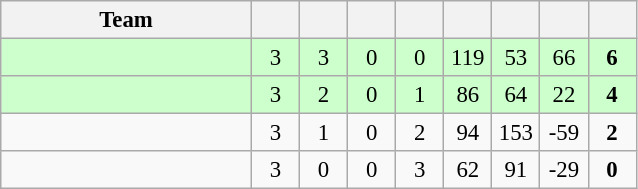<table class="wikitable" style="text-align: center; font-size:95% ">
<tr>
<th width=160>Team</th>
<th width=25></th>
<th width=25></th>
<th width=25></th>
<th width=25></th>
<th width=25></th>
<th width=25></th>
<th width=25></th>
<th width=25></th>
</tr>
<tr bgcolor=ccffcc>
<td align=left></td>
<td>3</td>
<td>3</td>
<td>0</td>
<td>0</td>
<td>119</td>
<td>53</td>
<td>66</td>
<td><strong>6</strong></td>
</tr>
<tr bgcolor=ccffcc>
<td align=left></td>
<td>3</td>
<td>2</td>
<td>0</td>
<td>1</td>
<td>86</td>
<td>64</td>
<td>22</td>
<td><strong>4</strong></td>
</tr>
<tr>
<td align=left></td>
<td>3</td>
<td>1</td>
<td>0</td>
<td>2</td>
<td>94</td>
<td>153</td>
<td>-59</td>
<td><strong>2</strong></td>
</tr>
<tr>
<td align=left></td>
<td>3</td>
<td>0</td>
<td>0</td>
<td>3</td>
<td>62</td>
<td>91</td>
<td>-29</td>
<td><strong>0</strong></td>
</tr>
</table>
